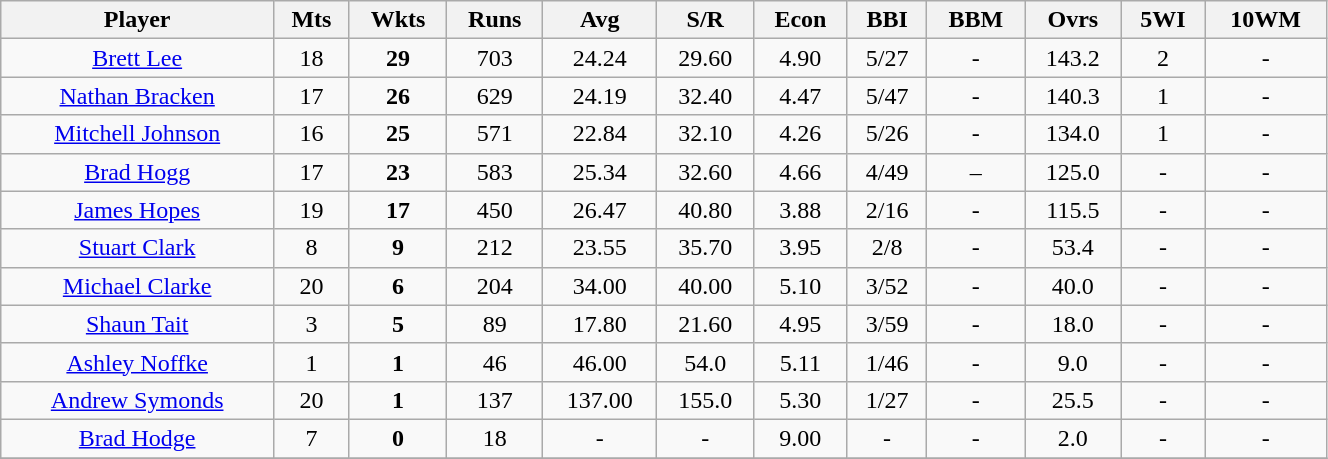<table class="wikitable" width=70%>
<tr>
<th>Player</th>
<th>Mts</th>
<th>Wkts</th>
<th>Runs</th>
<th>Avg</th>
<th>S/R</th>
<th>Econ</th>
<th>BBI</th>
<th>BBM</th>
<th>Ovrs</th>
<th>5WI</th>
<th>10WM</th>
</tr>
<tr align=center>
<td><a href='#'>Brett Lee</a></td>
<td>18</td>
<td><strong>29</strong></td>
<td>703</td>
<td>24.24</td>
<td>29.60</td>
<td>4.90</td>
<td>5/27</td>
<td>-</td>
<td>143.2</td>
<td>2</td>
<td>-</td>
</tr>
<tr align=center>
<td><a href='#'>Nathan Bracken</a></td>
<td>17</td>
<td><strong>26</strong></td>
<td>629</td>
<td>24.19</td>
<td>32.40</td>
<td>4.47</td>
<td>5/47</td>
<td>-</td>
<td>140.3</td>
<td>1</td>
<td>-</td>
</tr>
<tr align=center>
<td><a href='#'>Mitchell Johnson</a></td>
<td>16</td>
<td><strong>25</strong></td>
<td>571</td>
<td>22.84</td>
<td>32.10</td>
<td>4.26</td>
<td>5/26</td>
<td>-</td>
<td>134.0</td>
<td>1</td>
<td>-</td>
</tr>
<tr align=center>
<td><a href='#'>Brad Hogg</a></td>
<td>17</td>
<td><strong>23</strong></td>
<td>583</td>
<td>25.34</td>
<td>32.60</td>
<td>4.66</td>
<td>4/49</td>
<td>–</td>
<td>125.0</td>
<td>-</td>
<td>-</td>
</tr>
<tr align=center>
<td><a href='#'>James Hopes</a></td>
<td>19</td>
<td><strong>17</strong></td>
<td>450</td>
<td>26.47</td>
<td>40.80</td>
<td>3.88</td>
<td>2/16</td>
<td>-</td>
<td>115.5</td>
<td>-</td>
<td>-</td>
</tr>
<tr align=center>
<td><a href='#'>Stuart Clark</a></td>
<td>8</td>
<td><strong>9</strong></td>
<td>212</td>
<td>23.55</td>
<td>35.70</td>
<td>3.95</td>
<td>2/8</td>
<td>-</td>
<td>53.4</td>
<td>-</td>
<td>-</td>
</tr>
<tr align=center>
<td><a href='#'>Michael Clarke</a></td>
<td>20</td>
<td><strong>6</strong></td>
<td>204</td>
<td>34.00</td>
<td>40.00</td>
<td>5.10</td>
<td>3/52</td>
<td>-</td>
<td>40.0</td>
<td>-</td>
<td>-</td>
</tr>
<tr align=center>
<td><a href='#'>Shaun Tait</a></td>
<td>3</td>
<td><strong>5</strong></td>
<td>89</td>
<td>17.80</td>
<td>21.60</td>
<td>4.95</td>
<td>3/59</td>
<td>-</td>
<td>18.0</td>
<td>-</td>
<td>-</td>
</tr>
<tr align=center>
<td><a href='#'>Ashley Noffke</a></td>
<td>1</td>
<td><strong>1</strong></td>
<td>46</td>
<td>46.00</td>
<td>54.0</td>
<td>5.11</td>
<td>1/46</td>
<td>-</td>
<td>9.0</td>
<td>-</td>
<td>-</td>
</tr>
<tr align=center>
<td><a href='#'>Andrew Symonds</a></td>
<td>20</td>
<td><strong>1</strong></td>
<td>137</td>
<td>137.00</td>
<td>155.0</td>
<td>5.30</td>
<td>1/27</td>
<td>-</td>
<td>25.5</td>
<td>-</td>
<td>-</td>
</tr>
<tr align=center>
<td><a href='#'>Brad Hodge</a></td>
<td>7</td>
<td><strong>0</strong></td>
<td>18</td>
<td>-</td>
<td>-</td>
<td>9.00</td>
<td>-</td>
<td>-</td>
<td>2.0</td>
<td>-</td>
<td>-</td>
</tr>
<tr align=center>
</tr>
</table>
